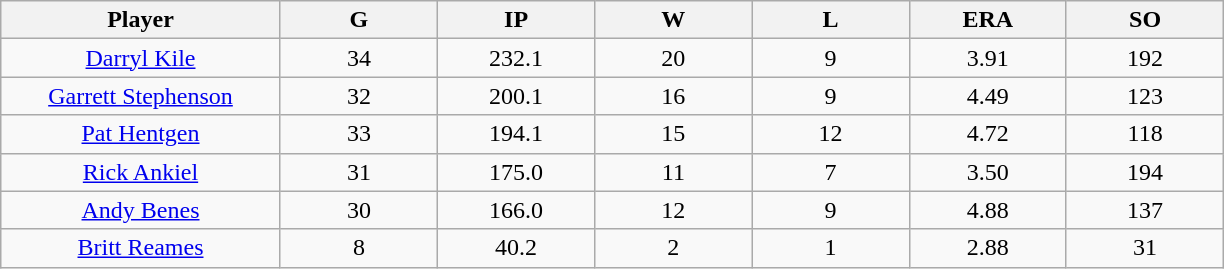<table class="wikitable sortable">
<tr>
<th bgcolor="#DDDDFF" width="16%">Player</th>
<th bgcolor="#DDDDFF" width="9%">G</th>
<th bgcolor="#DDDDFF" width="9%">IP</th>
<th bgcolor="#DDDDFF" width="9%">W</th>
<th bgcolor="#DDDDFF" width="9%">L</th>
<th bgcolor="#DDDDFF" width="9%">ERA</th>
<th bgcolor="#DDDDFF" width="9%">SO</th>
</tr>
<tr align="center">
<td><a href='#'>Darryl Kile</a></td>
<td>34</td>
<td>232.1</td>
<td>20</td>
<td>9</td>
<td>3.91</td>
<td>192</td>
</tr>
<tr align="center">
<td><a href='#'>Garrett Stephenson</a></td>
<td>32</td>
<td>200.1</td>
<td>16</td>
<td>9</td>
<td>4.49</td>
<td>123</td>
</tr>
<tr align="center">
<td><a href='#'>Pat Hentgen</a></td>
<td>33</td>
<td>194.1</td>
<td>15</td>
<td>12</td>
<td>4.72</td>
<td>118</td>
</tr>
<tr align="center">
<td><a href='#'>Rick Ankiel</a></td>
<td>31</td>
<td>175.0</td>
<td>11</td>
<td>7</td>
<td>3.50</td>
<td>194</td>
</tr>
<tr align="center">
<td><a href='#'>Andy Benes</a></td>
<td>30</td>
<td>166.0</td>
<td>12</td>
<td>9</td>
<td>4.88</td>
<td>137</td>
</tr>
<tr align="center">
<td><a href='#'>Britt Reames</a></td>
<td>8</td>
<td>40.2</td>
<td>2</td>
<td>1</td>
<td>2.88</td>
<td>31</td>
</tr>
</table>
